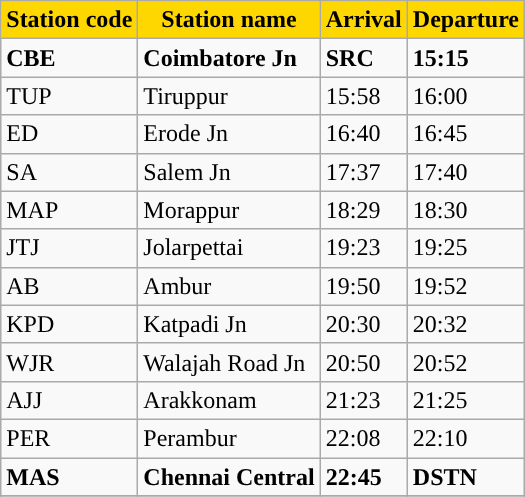<table class="wikitable">
<tr>
<th style="background:gold;">Station code</th>
<th ! style="background:gold;">Station name</th>
<th ! style="background:gold;">Arrival</th>
<th ! style="background:gold;">Departure</th>
</tr>
<tr>
<td><strong>CBE</strong></td>
<td><strong>Coimbatore Jn</strong></td>
<td><strong>SRC</strong></td>
<td><strong>15:15</strong></td>
</tr>
<tr>
<td>TUP</td>
<td>Tiruppur</td>
<td>15:58</td>
<td>16:00</td>
</tr>
<tr>
<td>ED</td>
<td>Erode Jn</td>
<td>16:40</td>
<td>16:45</td>
</tr>
<tr>
<td>SA</td>
<td>Salem Jn</td>
<td>17:37</td>
<td>17:40</td>
</tr>
<tr>
<td>MAP</td>
<td>Morappur</td>
<td>18:29</td>
<td>18:30</td>
</tr>
<tr>
<td>JTJ</td>
<td>Jolarpettai</td>
<td>19:23</td>
<td>19:25</td>
</tr>
<tr>
<td>AB</td>
<td>Ambur</td>
<td>19:50</td>
<td>19:52</td>
</tr>
<tr>
<td>KPD</td>
<td>Katpadi Jn</td>
<td>20:30</td>
<td>20:32</td>
</tr>
<tr>
<td>WJR</td>
<td>Walajah Road Jn</td>
<td>20:50</td>
<td>20:52</td>
</tr>
<tr>
<td>AJJ</td>
<td>Arakkonam</td>
<td>21:23</td>
<td>21:25</td>
</tr>
<tr>
<td>PER</td>
<td>Perambur</td>
<td>22:08</td>
<td>22:10</td>
</tr>
<tr>
<td><strong>MAS</strong></td>
<td><strong>Chennai Central</strong></td>
<td><strong>22:45</strong></td>
<td><strong>DSTN</strong></td>
</tr>
<tr>
</tr>
</table>
